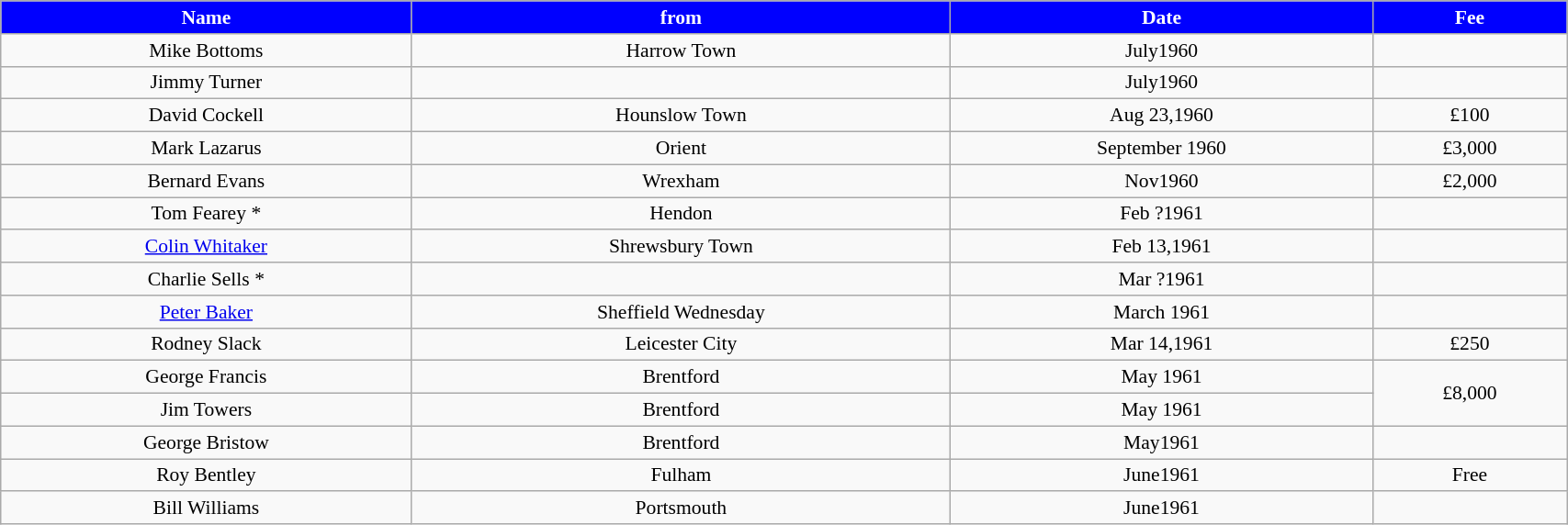<table class="wikitable" style="text-align:center; font-size:90%; width:90%;">
<tr>
<th style="background:#0000FF; color:#FFFFFF; text-align:center;"><strong>Name</strong></th>
<th style="background:#0000FF; color:#FFFFFF; text-align:center;">from</th>
<th style="background:#0000FF; color:#FFFFFF; text-align:center;">Date</th>
<th style="background:#0000FF; color:#FFFFFF; text-align:center;">Fee</th>
</tr>
<tr>
<td>Mike Bottoms</td>
<td>Harrow Town</td>
<td>July1960</td>
<td></td>
</tr>
<tr>
<td>Jimmy Turner</td>
<td></td>
<td>July1960</td>
<td></td>
</tr>
<tr>
<td>David Cockell</td>
<td>Hounslow Town</td>
<td>Aug 23,1960</td>
<td>£100</td>
</tr>
<tr>
<td>Mark Lazarus</td>
<td>Orient</td>
<td>September 1960</td>
<td>£3,000</td>
</tr>
<tr>
<td>Bernard Evans</td>
<td>Wrexham</td>
<td>Nov1960</td>
<td>£2,000</td>
</tr>
<tr>
<td>Tom Fearey *</td>
<td>Hendon</td>
<td>Feb ?1961</td>
<td></td>
</tr>
<tr>
<td><a href='#'>Colin Whitaker</a></td>
<td>Shrewsbury Town</td>
<td>Feb 13,1961</td>
<td></td>
</tr>
<tr>
<td>Charlie Sells *</td>
<td></td>
<td>Mar ?1961</td>
<td></td>
</tr>
<tr>
<td><a href='#'>Peter Baker</a></td>
<td>Sheffield Wednesday</td>
<td>March 1961</td>
<td></td>
</tr>
<tr>
<td>Rodney Slack</td>
<td>Leicester City</td>
<td>Mar 14,1961</td>
<td>£250</td>
</tr>
<tr>
<td>George Francis</td>
<td>Brentford</td>
<td>May 1961</td>
<td rowspan="2">£8,000</td>
</tr>
<tr>
<td>Jim Towers</td>
<td>Brentford</td>
<td>May 1961</td>
</tr>
<tr>
<td>George Bristow</td>
<td>Brentford</td>
<td>May1961</td>
<td></td>
</tr>
<tr>
<td>Roy Bentley</td>
<td>Fulham</td>
<td>June1961</td>
<td>Free</td>
</tr>
<tr>
<td>Bill Williams</td>
<td>Portsmouth</td>
<td>June1961</td>
<td></td>
</tr>
</table>
